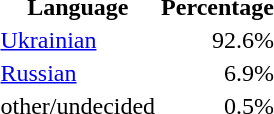<table class="standard">
<tr>
<th>Language</th>
<th>Percentage</th>
</tr>
<tr>
<td><a href='#'>Ukrainian</a></td>
<td align="right">92.6%</td>
</tr>
<tr>
<td><a href='#'>Russian</a></td>
<td align="right">6.9%</td>
</tr>
<tr>
<td>other/undecided</td>
<td align="right">0.5%</td>
</tr>
</table>
